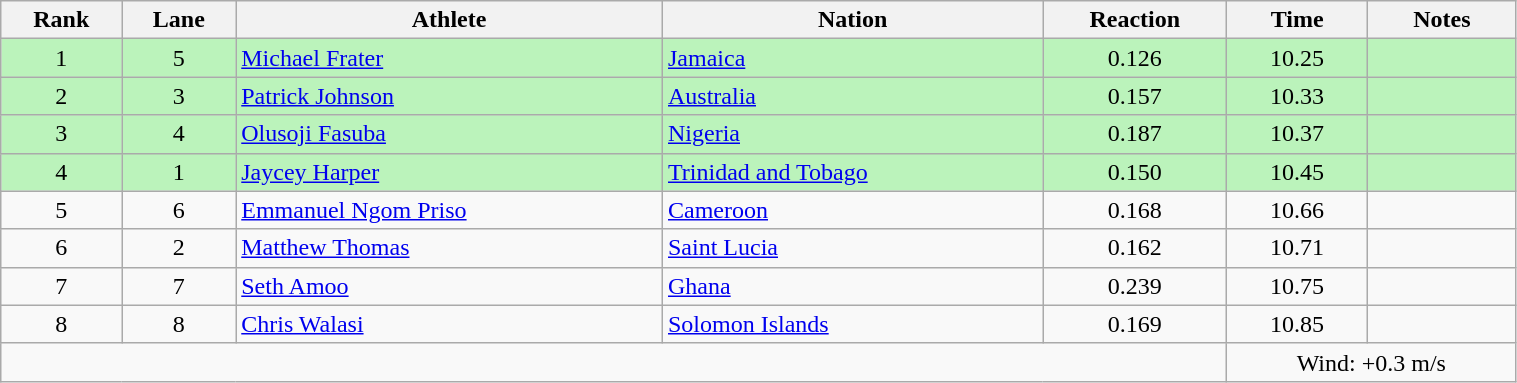<table class="wikitable sortable" style="text-align:center;width: 80%">
<tr>
<th>Rank</th>
<th>Lane</th>
<th>Athlete</th>
<th>Nation</th>
<th>Reaction</th>
<th>Time</th>
<th>Notes</th>
</tr>
<tr bgcolor="#bbf3bb">
<td>1</td>
<td>5</td>
<td align="left"><a href='#'>Michael Frater</a></td>
<td align="left"> <a href='#'>Jamaica</a></td>
<td>0.126</td>
<td>10.25</td>
<td></td>
</tr>
<tr bgcolor="#bbf3bb">
<td>2</td>
<td>3</td>
<td align="left"><a href='#'>Patrick Johnson</a></td>
<td align="left"> <a href='#'>Australia</a></td>
<td>0.157</td>
<td>10.33</td>
<td></td>
</tr>
<tr bgcolor="#bbf3bb">
<td>3</td>
<td>4</td>
<td align="left"><a href='#'>Olusoji Fasuba</a></td>
<td align="left"> <a href='#'>Nigeria</a></td>
<td>0.187</td>
<td>10.37</td>
<td></td>
</tr>
<tr bgcolor="#bbf3bb">
<td>4</td>
<td>1</td>
<td align="left"><a href='#'>Jaycey Harper</a></td>
<td align="left"> <a href='#'>Trinidad and Tobago</a></td>
<td>0.150</td>
<td>10.45</td>
<td></td>
</tr>
<tr>
<td>5</td>
<td>6</td>
<td align="left"><a href='#'>Emmanuel Ngom Priso</a></td>
<td align="left"> <a href='#'>Cameroon</a></td>
<td>0.168</td>
<td>10.66</td>
<td></td>
</tr>
<tr>
<td>6</td>
<td>2</td>
<td align="left"><a href='#'>Matthew Thomas</a></td>
<td align="left"> <a href='#'>Saint Lucia</a></td>
<td>0.162</td>
<td>10.71</td>
<td></td>
</tr>
<tr>
<td>7</td>
<td>7</td>
<td align="left"><a href='#'>Seth Amoo</a></td>
<td align="left"> <a href='#'>Ghana</a></td>
<td>0.239</td>
<td>10.75</td>
<td></td>
</tr>
<tr>
<td>8</td>
<td>8</td>
<td align="left"><a href='#'>Chris Walasi</a></td>
<td align="left"> <a href='#'>Solomon Islands</a></td>
<td>0.169</td>
<td>10.85</td>
<td></td>
</tr>
<tr>
<td colspan="5"></td>
<td colspan="2">Wind: +0.3 m/s</td>
</tr>
</table>
